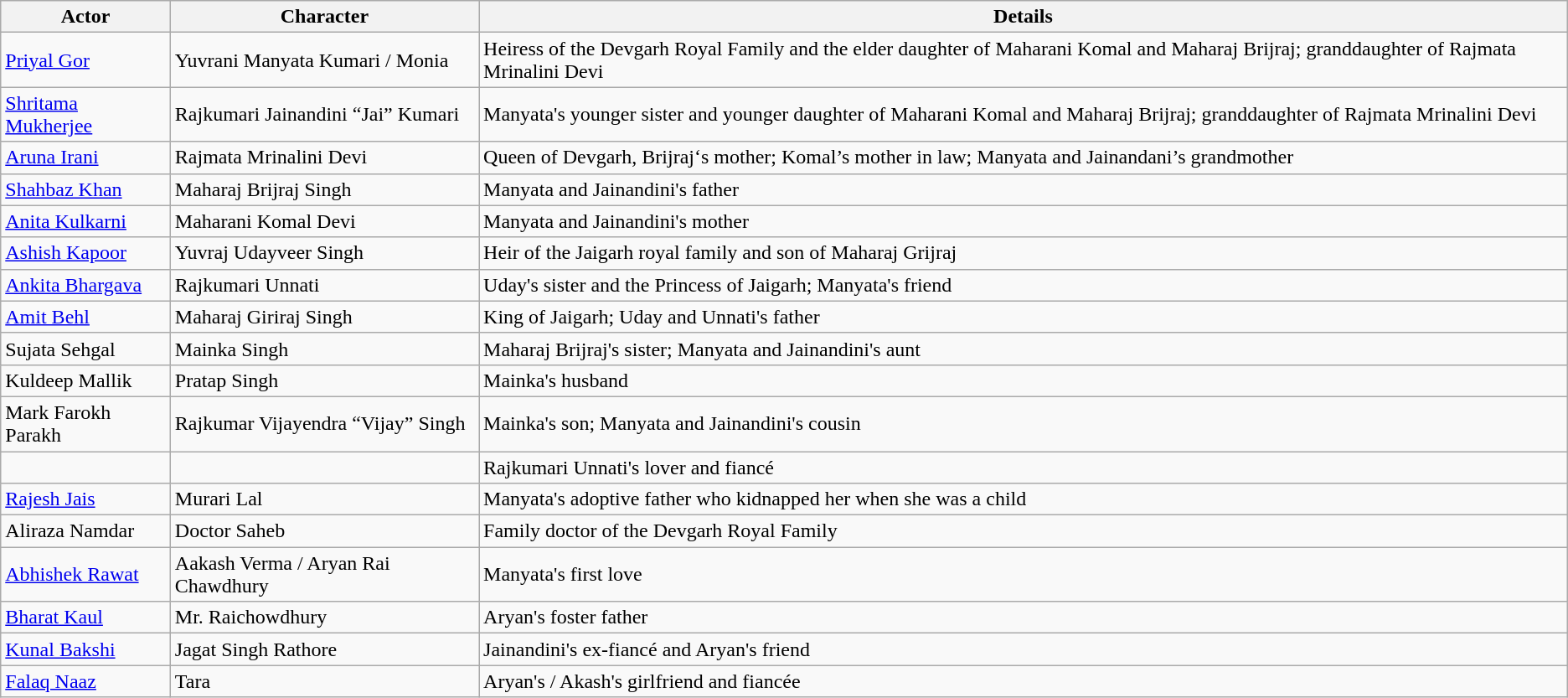<table class="wikitable">
<tr>
<th>Actor</th>
<th>Character</th>
<th>Details</th>
</tr>
<tr>
<td><a href='#'>Priyal Gor</a></td>
<td>Yuvrani Manyata Kumari / Monia</td>
<td>Heiress of the Devgarh Royal Family and the elder daughter of Maharani Komal and Maharaj Brijraj; granddaughter of Rajmata Mrinalini Devi</td>
</tr>
<tr>
<td><a href='#'>Shritama Mukherjee</a></td>
<td>Rajkumari Jainandini “Jai” Kumari</td>
<td>Manyata's younger sister and younger daughter of Maharani Komal and Maharaj Brijraj; granddaughter of Rajmata Mrinalini Devi</td>
</tr>
<tr>
<td><a href='#'>Aruna Irani</a></td>
<td>Rajmata Mrinalini Devi</td>
<td>Queen of Devgarh, Brijraj‘s mother; Komal’s mother in law; Manyata and Jainandani’s grandmother</td>
</tr>
<tr>
<td><a href='#'>Shahbaz Khan</a></td>
<td>Maharaj Brijraj Singh</td>
<td>Manyata and Jainandini's father</td>
</tr>
<tr>
<td><a href='#'>Anita Kulkarni</a></td>
<td>Maharani Komal Devi</td>
<td>Manyata and Jainandini's mother</td>
</tr>
<tr>
<td><a href='#'>Ashish Kapoor</a></td>
<td>Yuvraj Udayveer Singh</td>
<td>Heir of the Jaigarh royal family and son of Maharaj Grijraj</td>
</tr>
<tr>
<td><a href='#'>Ankita Bhargava</a></td>
<td>Rajkumari Unnati</td>
<td>Uday's sister and the Princess of Jaigarh; Manyata's friend</td>
</tr>
<tr>
<td><a href='#'>Amit Behl</a></td>
<td>Maharaj Giriraj Singh</td>
<td>King of Jaigarh; Uday and Unnati's father</td>
</tr>
<tr>
<td>Sujata Sehgal</td>
<td>Mainka Singh</td>
<td>Maharaj Brijraj's sister; Manyata and Jainandini's aunt</td>
</tr>
<tr>
<td>Kuldeep Mallik</td>
<td>Pratap Singh</td>
<td>Mainka's husband</td>
</tr>
<tr>
<td>Mark Farokh Parakh</td>
<td>Rajkumar Vijayendra “Vijay” Singh</td>
<td>Mainka's son; Manyata and Jainandini's cousin</td>
</tr>
<tr>
<td></td>
<td></td>
<td>Rajkumari Unnati's lover and fiancé</td>
</tr>
<tr>
<td><a href='#'>Rajesh Jais</a></td>
<td>Murari Lal</td>
<td>Manyata's adoptive father who kidnapped her when she was a child</td>
</tr>
<tr>
<td>Aliraza Namdar</td>
<td>Doctor Saheb</td>
<td>Family doctor of the Devgarh Royal Family</td>
</tr>
<tr>
<td><a href='#'>Abhishek Rawat</a></td>
<td>Aakash Verma / Aryan Rai Chawdhury</td>
<td>Manyata's first love</td>
</tr>
<tr>
<td><a href='#'>Bharat Kaul</a></td>
<td>Mr. Raichowdhury</td>
<td>Aryan's foster father</td>
</tr>
<tr>
<td><a href='#'>Kunal Bakshi</a></td>
<td>Jagat Singh Rathore</td>
<td>Jainandini's ex-fiancé and Aryan's friend</td>
</tr>
<tr>
<td><a href='#'>Falaq Naaz</a></td>
<td>Tara</td>
<td>Aryan's / Akash's girlfriend and fiancée</td>
</tr>
</table>
